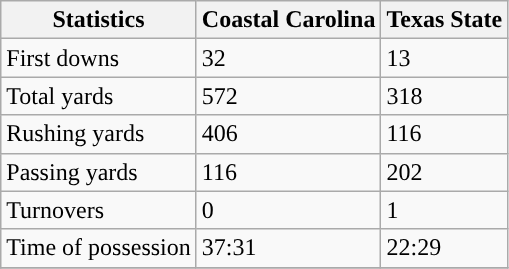<table class="wikitable">
<tr>
<th>Statistics</th>
<th>Coastal Carolina</th>
<th>Texas State</th>
</tr>
<tr>
<td>First downs</td>
<td>32</td>
<td>13</td>
</tr>
<tr>
<td>Total yards</td>
<td>572</td>
<td>318</td>
</tr>
<tr>
<td>Rushing yards</td>
<td>406</td>
<td>116</td>
</tr>
<tr>
<td>Passing yards</td>
<td>116</td>
<td>202</td>
</tr>
<tr>
<td>Turnovers</td>
<td>0</td>
<td>1</td>
</tr>
<tr>
<td>Time of possession</td>
<td>37:31</td>
<td>22:29</td>
</tr>
<tr>
</tr>
</table>
